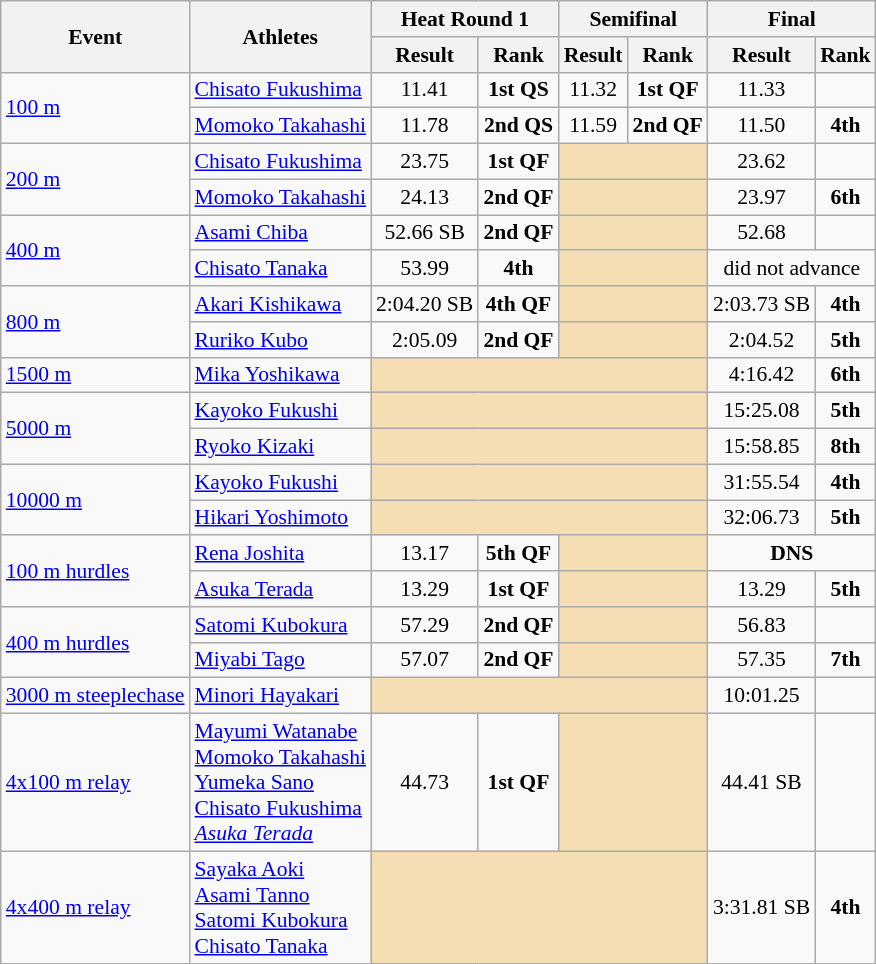<table class=wikitable style="font-size:90%">
<tr>
<th rowspan=2>Event</th>
<th rowspan=2>Athletes</th>
<th colspan=2>Heat Round 1</th>
<th colspan=2>Semifinal</th>
<th colspan=2>Final</th>
</tr>
<tr>
<th>Result</th>
<th>Rank</th>
<th>Result</th>
<th>Rank</th>
<th>Result</th>
<th>Rank</th>
</tr>
<tr>
<td rowspan=2><a href='#'>100 m</a></td>
<td><a href='#'>Chisato Fukushima</a></td>
<td align=center>11.41</td>
<td align=center><strong>1st QS</strong></td>
<td align=center>11.32</td>
<td align=center><strong>1st QF</strong></td>
<td align=center>11.33</td>
<td align=center></td>
</tr>
<tr>
<td><a href='#'>Momoko Takahashi</a></td>
<td align=center>11.78</td>
<td align=center><strong>2nd QS</strong></td>
<td align=center>11.59</td>
<td align=center><strong>2nd QF</strong></td>
<td align=center>11.50</td>
<td align=center><strong>4th</strong></td>
</tr>
<tr>
<td rowspan=2><a href='#'>200 m</a></td>
<td><a href='#'>Chisato Fukushima</a></td>
<td align=center>23.75</td>
<td align=center><strong>1st QF</strong></td>
<td colspan="2" style="text-align:center; background:wheat;"></td>
<td align=center>23.62</td>
<td align=center></td>
</tr>
<tr>
<td><a href='#'>Momoko Takahashi</a></td>
<td align=center>24.13</td>
<td align=center><strong>2nd QF</strong></td>
<td colspan="2" style="text-align:center; background:wheat;"></td>
<td align=center>23.97</td>
<td align=center><strong>6th</strong></td>
</tr>
<tr>
<td rowspan=2><a href='#'>400 m</a></td>
<td><a href='#'>Asami Chiba</a></td>
<td align=center>52.66 SB</td>
<td align=center><strong>2nd QF</strong></td>
<td colspan="2" style="text-align:center; background:wheat;"></td>
<td align=center>52.68</td>
<td align=center></td>
</tr>
<tr>
<td><a href='#'>Chisato Tanaka</a></td>
<td align=center>53.99</td>
<td align=center><strong>4th</strong></td>
<td colspan="2" style="text-align:center; background:wheat;"></td>
<td align=center colspan="4">did not advance</td>
</tr>
<tr>
<td rowspan=2><a href='#'>800 m</a></td>
<td><a href='#'>Akari Kishikawa</a></td>
<td align=center>2:04.20 SB</td>
<td align=center><strong>4th QF</strong></td>
<td colspan="2" style="text-align:center; background:wheat;"></td>
<td align=center>2:03.73 SB</td>
<td align=center><strong>4th</strong></td>
</tr>
<tr>
<td><a href='#'>Ruriko Kubo</a></td>
<td align=center>2:05.09</td>
<td align=center><strong>2nd QF</strong></td>
<td colspan="2" style="text-align:center; background:wheat;"></td>
<td align=center>2:04.52</td>
<td align=center><strong>5th</strong></td>
</tr>
<tr>
<td><a href='#'>1500 m</a></td>
<td><a href='#'>Mika Yoshikawa</a></td>
<td colspan="4" style="text-align:center; background:wheat;"></td>
<td align=center>4:16.42</td>
<td align=center><strong>6th</strong></td>
</tr>
<tr>
<td rowspan="2"><a href='#'>5000 m</a></td>
<td><a href='#'>Kayoko Fukushi</a></td>
<td colspan="4" style="text-align:center; background:wheat;"></td>
<td align=center>15:25.08</td>
<td align=center><strong>5th</strong></td>
</tr>
<tr>
<td><a href='#'>Ryoko Kizaki</a></td>
<td colspan="4" style="text-align:center; background:wheat;"></td>
<td align=center>15:58.85</td>
<td align=center><strong>8th</strong></td>
</tr>
<tr>
<td rowspan="2"><a href='#'>10000 m</a></td>
<td><a href='#'>Kayoko Fukushi</a></td>
<td colspan="4" style="text-align:center; background:wheat;"></td>
<td align=center>31:55.54</td>
<td align=center><strong>4th</strong></td>
</tr>
<tr>
<td><a href='#'>Hikari Yoshimoto</a></td>
<td colspan="4" style="text-align:center; background:wheat;"></td>
<td align=center>32:06.73</td>
<td align=center><strong>5th</strong></td>
</tr>
<tr>
<td rowspan=2><a href='#'>100 m hurdles</a></td>
<td><a href='#'>Rena Joshita</a></td>
<td align=center>13.17</td>
<td align=center><strong>5th QF</strong></td>
<td colspan="2" style="text-align:center; background:wheat;"></td>
<td align=center colspan=2><strong>DNS</strong></td>
</tr>
<tr>
<td><a href='#'>Asuka Terada</a></td>
<td align=center>13.29</td>
<td align=center><strong>1st QF</strong></td>
<td colspan="2" style="text-align:center; background:wheat;"></td>
<td align=center>13.29</td>
<td align=center><strong>5th</strong></td>
</tr>
<tr>
<td rowspan=2><a href='#'>400 m hurdles</a></td>
<td><a href='#'>Satomi Kubokura</a></td>
<td align=center>57.29</td>
<td align=center><strong>2nd QF</strong></td>
<td colspan="2" style="text-align:center; background:wheat;"></td>
<td align=center>56.83</td>
<td align=center></td>
</tr>
<tr>
<td><a href='#'>Miyabi Tago</a></td>
<td align=center>57.07</td>
<td align=center><strong>2nd QF</strong></td>
<td colspan="2" style="text-align:center; background:wheat;"></td>
<td align=center>57.35</td>
<td align=center><strong>7th</strong></td>
</tr>
<tr>
<td><a href='#'>3000 m steeplechase</a></td>
<td><a href='#'>Minori Hayakari</a></td>
<td colspan="4" style="text-align:center; background:wheat;"></td>
<td align=center>10:01.25</td>
<td align=center></td>
</tr>
<tr>
<td><a href='#'>4x100 m relay</a></td>
<td><a href='#'>Mayumi Watanabe</a><br><a href='#'>Momoko Takahashi</a><br><a href='#'>Yumeka Sano</a><br><a href='#'>Chisato Fukushima</a><br><em><a href='#'>Asuka Terada</a></em></td>
<td align=center>44.73</td>
<td align=center><strong>1st QF</strong></td>
<td colspan="2" style="text-align:center; background:wheat;"></td>
<td align=center>44.41 SB</td>
<td align=center></td>
</tr>
<tr>
<td><a href='#'>4x400 m relay</a></td>
<td><a href='#'>Sayaka Aoki</a><br><a href='#'>Asami Tanno</a><br><a href='#'>Satomi Kubokura</a><br><a href='#'>Chisato Tanaka</a></td>
<td colspan="4" style="text-align:center; background:wheat;"></td>
<td align=center>3:31.81 SB</td>
<td align=center><strong>4th</strong></td>
</tr>
</table>
